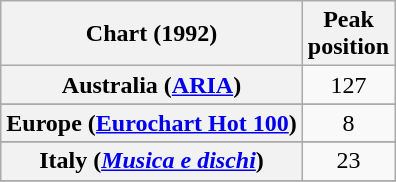<table class="wikitable sortable plainrowheaders" style="text-align:center">
<tr>
<th>Chart (1992)</th>
<th>Peak<br>position</th>
</tr>
<tr>
<th scope="row">Australia (<a href='#'>ARIA</a>)</th>
<td>127</td>
</tr>
<tr>
</tr>
<tr>
</tr>
<tr>
<th scope="row">Europe (<a href='#'>Eurochart Hot 100</a>)</th>
<td>8</td>
</tr>
<tr>
</tr>
<tr>
</tr>
<tr>
<th scope="row">Italy (<em><a href='#'>Musica e dischi</a></em>)</th>
<td>23</td>
</tr>
<tr>
</tr>
<tr>
</tr>
<tr>
</tr>
</table>
